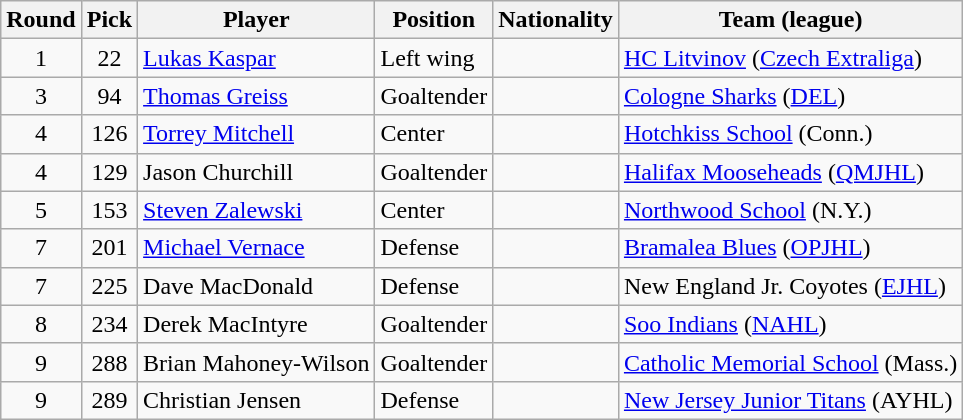<table class="wikitable" style="text-align:left">
<tr>
<th>Round</th>
<th>Pick</th>
<th>Player</th>
<th>Position</th>
<th>Nationality</th>
<th>Team (league)</th>
</tr>
<tr>
<td style="text-align:center">1</td>
<td style="text-align:center">22</td>
<td><a href='#'>Lukas Kaspar</a></td>
<td>Left wing</td>
<td></td>
<td><a href='#'>HC Litvinov</a> (<a href='#'>Czech Extraliga</a>)</td>
</tr>
<tr>
<td style="text-align:center">3</td>
<td style="text-align:center">94</td>
<td><a href='#'>Thomas Greiss</a></td>
<td>Goaltender</td>
<td></td>
<td><a href='#'>Cologne Sharks</a> (<a href='#'>DEL</a>)</td>
</tr>
<tr>
<td style="text-align:center">4</td>
<td style="text-align:center">126</td>
<td><a href='#'>Torrey Mitchell</a></td>
<td>Center</td>
<td></td>
<td><a href='#'>Hotchkiss School</a> (Conn.)</td>
</tr>
<tr>
<td style="text-align:center">4</td>
<td style="text-align:center">129</td>
<td>Jason Churchill</td>
<td>Goaltender</td>
<td></td>
<td><a href='#'>Halifax Mooseheads</a> (<a href='#'>QMJHL</a>)</td>
</tr>
<tr>
<td style="text-align:center">5</td>
<td style="text-align:center">153</td>
<td><a href='#'>Steven Zalewski</a></td>
<td>Center</td>
<td></td>
<td><a href='#'>Northwood School</a> (N.Y.)</td>
</tr>
<tr>
<td style="text-align:center">7</td>
<td style="text-align:center">201</td>
<td><a href='#'>Michael Vernace</a></td>
<td>Defense</td>
<td></td>
<td><a href='#'>Bramalea Blues</a> (<a href='#'>OPJHL</a>)</td>
</tr>
<tr>
<td style="text-align:center">7</td>
<td style="text-align:center">225</td>
<td>Dave MacDonald</td>
<td>Defense</td>
<td></td>
<td>New England Jr. Coyotes (<a href='#'>EJHL</a>)</td>
</tr>
<tr>
<td style="text-align:center">8</td>
<td style="text-align:center">234</td>
<td>Derek MacIntyre</td>
<td>Goaltender</td>
<td></td>
<td><a href='#'>Soo Indians</a> (<a href='#'>NAHL</a>)</td>
</tr>
<tr>
<td style="text-align:center">9</td>
<td style="text-align:center">288</td>
<td>Brian Mahoney-Wilson</td>
<td>Goaltender</td>
<td></td>
<td><a href='#'>Catholic Memorial School</a> (Mass.)</td>
</tr>
<tr>
<td style="text-align:center">9</td>
<td style="text-align:center">289</td>
<td>Christian Jensen</td>
<td>Defense</td>
<td></td>
<td><a href='#'>New Jersey Junior Titans</a> (AYHL)</td>
</tr>
</table>
